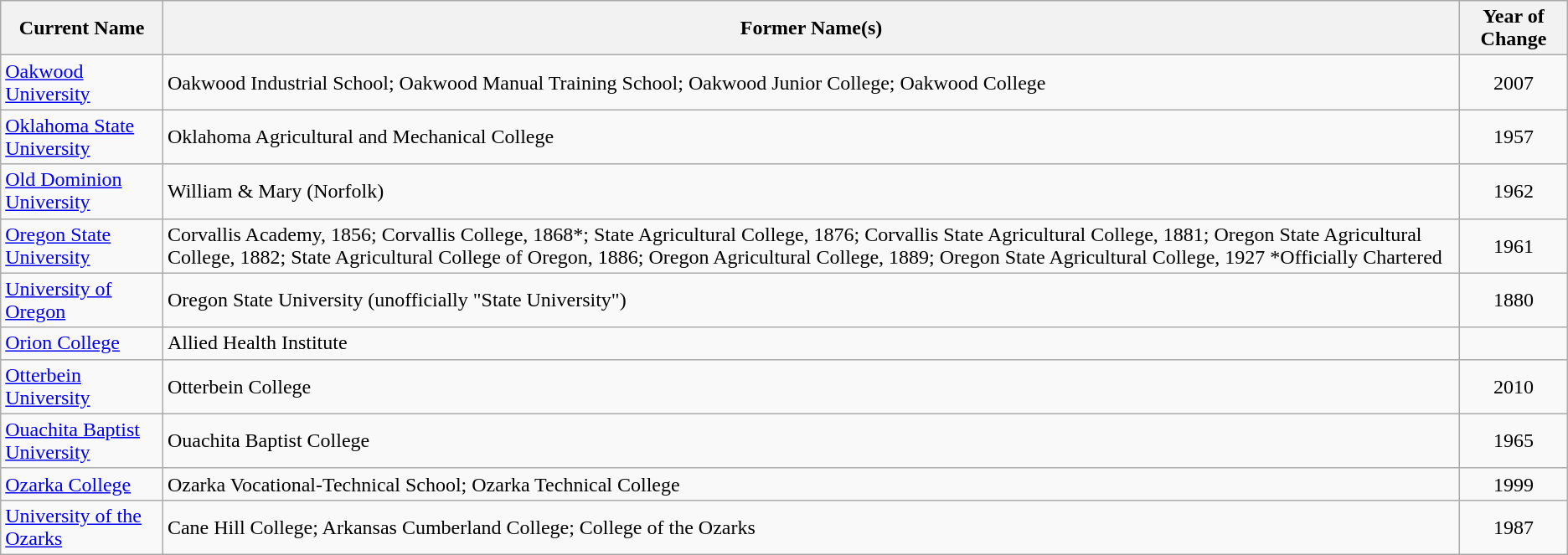<table class="wikitable sortable">
<tr>
<th>Current Name</th>
<th>Former Name(s)</th>
<th>Year of Change</th>
</tr>
<tr>
<td><a href='#'>Oakwood University</a></td>
<td>Oakwood Industrial School; Oakwood Manual Training School; Oakwood Junior College; Oakwood College</td>
<td align="center">2007</td>
</tr>
<tr>
<td><a href='#'>Oklahoma State University</a></td>
<td>Oklahoma Agricultural and Mechanical College</td>
<td align="center">1957</td>
</tr>
<tr>
<td><a href='#'>Old Dominion University</a></td>
<td>William & Mary (Norfolk)</td>
<td align="center">1962</td>
</tr>
<tr>
<td><a href='#'>Oregon State University</a></td>
<td>Corvallis Academy, 1856; Corvallis College, 1868*; State Agricultural College, 1876; Corvallis State Agricultural College, 1881; Oregon State Agricultural College, 1882; State Agricultural College of Oregon, 1886; Oregon Agricultural College, 1889; Oregon State Agricultural College, 1927 *Officially Chartered</td>
<td align="center">1961</td>
</tr>
<tr>
<td><a href='#'>University of Oregon</a></td>
<td>Oregon State University (unofficially "State University")</td>
<td align="center">1880</td>
</tr>
<tr>
<td><a href='#'>Orion College</a></td>
<td>Allied Health Institute</td>
<td align="center"></td>
</tr>
<tr>
<td><a href='#'>Otterbein University</a></td>
<td>Otterbein College</td>
<td align="center">2010</td>
</tr>
<tr>
<td><a href='#'>Ouachita Baptist University</a></td>
<td>Ouachita Baptist College</td>
<td align="center">1965</td>
</tr>
<tr>
<td><a href='#'>Ozarka College</a></td>
<td>Ozarka Vocational-Technical School; Ozarka Technical College</td>
<td align="center">1999</td>
</tr>
<tr>
<td><a href='#'>University of the Ozarks</a></td>
<td>Cane Hill College; Arkansas Cumberland College; College of the Ozarks</td>
<td align="center">1987</td>
</tr>
</table>
